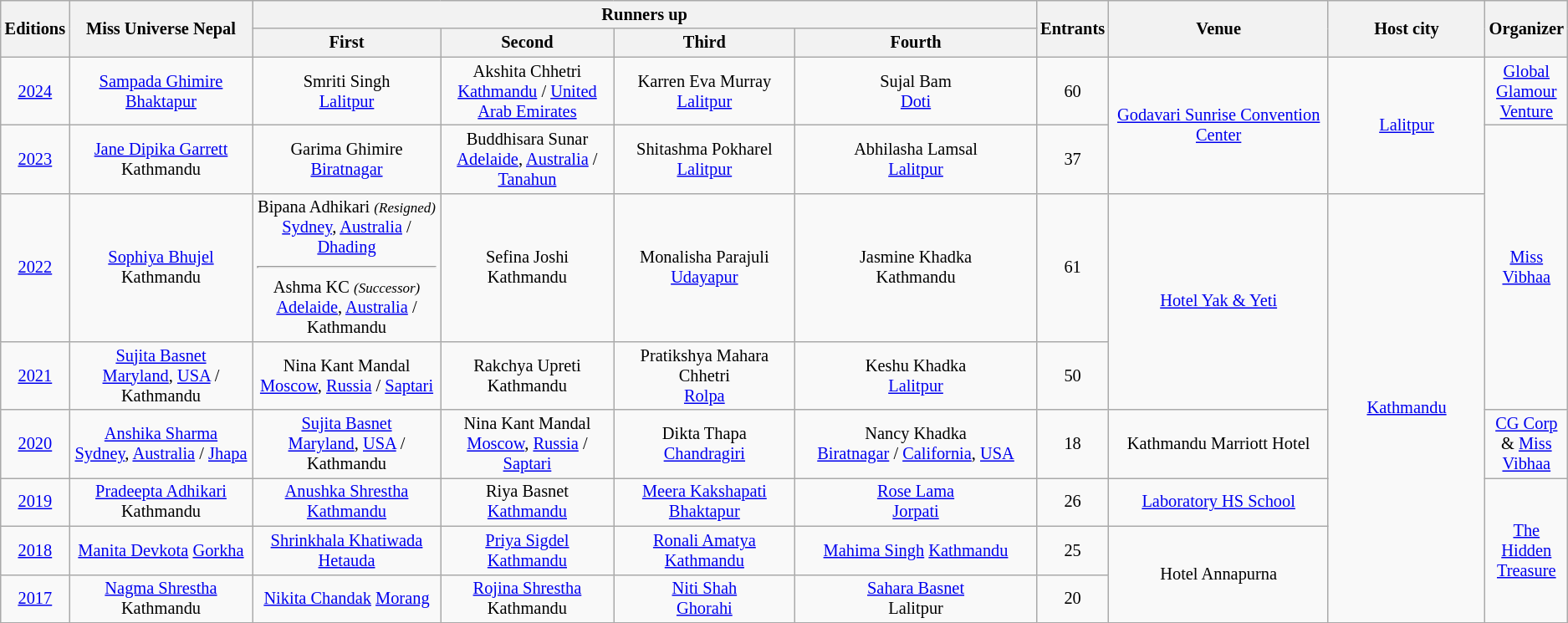<table class="wikitable" style="font-size: 85%;">
<tr>
<th rowspan="2" width="1%">Editions</th>
<th rowspan="2"  width="202">Miss Universe Nepal</th>
<th colspan="4" width="900">Runners up</th>
<th rowspan="2">Entrants</th>
<th rowspan="2" width="14%">Venue</th>
<th rowspan="2" width="10%">Host city</th>
<th rowspan="2">Organizer</th>
</tr>
<tr>
<th width="190">First</th>
<th width="170">Second</th>
<th width="180">Third</th>
<th width="260">Fourth</th>
</tr>
<tr align="center">
<td><a href='#'>2024</a></td>
<td><a href='#'>Sampada Ghimire</a> <br> <a href='#'>Bhaktapur</a></td>
<td>Smriti Singh <br><a href='#'>Lalitpur</a></td>
<td>Akshita Chhetri <br><a href='#'>Kathmandu</a> / <a href='#'>United Arab Emirates</a></td>
<td>Karren Eva Murray <br><a href='#'>Lalitpur</a></td>
<td>Sujal Bam <br><a href='#'>Doti</a></td>
<td>60</td>
<td rowspan="2"><a href='#'>Godavari Sunrise Convention Center</a></td>
<td rowspan="2"><a href='#'>Lalitpur</a></td>
<td><a href='#'>Global Glamour Venture</a></td>
</tr>
<tr style="text-align:center;">
<td><a href='#'>2023</a></td>
<td><a href='#'>Jane Dipika Garrett</a> <br> Kathmandu</td>
<td>Garima Ghimire <br> <a href='#'>Biratnagar</a></td>
<td>Buddhisara Sunar <br><a href='#'>Adelaide</a>, <a href='#'>Australia</a> / <a href='#'>Tanahun</a></td>
<td>Shitashma Pokharel<br><a href='#'>Lalitpur</a></td>
<td>Abhilasha Lamsal<br><a href='#'>Lalitpur</a></td>
<td>37</td>
<td rowspan="3"><a href='#'>Miss Vibhaa</a></td>
</tr>
<tr style="text-align:center;">
<td><a href='#'>2022</a></td>
<td><a href='#'>Sophiya Bhujel</a> <br>Kathmandu</td>
<td>Bipana Adhikari <em><small>(Resigned)</small></em> <br><a href='#'>Sydney</a>, <a href='#'>Australia</a> / <a href='#'>Dhading</a> <hr> Ashma KC <em><small>(Successor)</small></em> <br><a href='#'>Adelaide</a>, <a href='#'>Australia</a> / Kathmandu</td>
<td>Sefina Joshi<br>Kathmandu</td>
<td>Monalisha Parajuli<br><a href='#'>Udayapur</a></td>
<td>Jasmine Khadka<br>Kathmandu</td>
<td>61</td>
<td rowspan="2"><a href='#'>Hotel Yak & Yeti</a></td>
<td rowspan="6"><a href='#'>Kathmandu</a></td>
</tr>
<tr style="text-align:center;">
<td><a href='#'>2021</a></td>
<td><a href='#'>Sujita Basnet</a> <br><a href='#'>Maryland</a>, <a href='#'>USA</a> / Kathmandu</td>
<td>Nina Kant Mandal<br><a href='#'>Moscow</a>, <a href='#'>Russia</a> / <a href='#'>Saptari</a></td>
<td>Rakchya Upreti<br>Kathmandu</td>
<td>Pratikshya Mahara Chhetri<br><a href='#'>Rolpa</a></td>
<td>Keshu Khadka<br><a href='#'>Lalitpur</a></td>
<td>50</td>
</tr>
<tr style="text-align:center;">
<td><a href='#'>2020</a></td>
<td><a href='#'>Anshika Sharma</a> <br><a href='#'>Sydney</a>, <a href='#'>Australia</a> / <a href='#'>Jhapa</a></td>
<td><a href='#'>Sujita Basnet</a><br><a href='#'>Maryland</a>, <a href='#'>USA</a> / Kathmandu</td>
<td>Nina Kant Mandal<br><a href='#'>Moscow</a>, <a href='#'>Russia</a> / <a href='#'>Saptari</a></td>
<td>Dikta Thapa<br><a href='#'>Chandragiri</a></td>
<td>Nancy Khadka<br><a href='#'>Biratnagar</a> / <a href='#'>California</a>, <a href='#'>USA</a></td>
<td>18</td>
<td>Kathmandu Marriott Hotel</td>
<td><a href='#'>CG Corp</a> & <a href='#'>Miss Vibhaa</a></td>
</tr>
<tr style="text-align: center;">
<td><a href='#'>2019</a></td>
<td><a href='#'>Pradeepta Adhikari</a> Kathmandu</td>
<td><a href='#'>Anushka Shrestha</a> <a href='#'>Kathmandu</a></td>
<td>Riya Basnet <a href='#'>Kathmandu</a></td>
<td><a href='#'>Meera Kakshapati</a> <a href='#'>Bhaktapur</a></td>
<td><a href='#'>Rose Lama</a><br><a href='#'>Jorpati</a></td>
<td>26</td>
<td><a href='#'>Laboratory HS School</a></td>
<td rowspan="3"><a href='#'>The Hidden Treasure</a></td>
</tr>
<tr style="text-align: center;">
<td><a href='#'>2018</a></td>
<td><a href='#'>Manita Devkota</a> <a href='#'>Gorkha</a></td>
<td><a href='#'>Shrinkhala Khatiwada</a>   <a href='#'>Hetauda</a></td>
<td><a href='#'>Priya Sigdel</a><br><a href='#'>Kathmandu</a></td>
<td><a href='#'>Ronali Amatya</a> <a href='#'>Kathmandu</a></td>
<td><a href='#'>Mahima Singh</a> <a href='#'>Kathmandu</a></td>
<td>25</td>
<td rowspan="2">Hotel Annapurna</td>
</tr>
<tr style="text-align: center;">
<td><a href='#'>2017</a></td>
<td><a href='#'>Nagma Shrestha</a>      Kathmandu</td>
<td><a href='#'>Nikita Chandak</a> <a href='#'>Morang</a></td>
<td><a href='#'>Rojina Shrestha</a><br>Kathmandu</td>
<td><a href='#'>Niti Shah</a><br><a href='#'>Ghorahi</a></td>
<td><a href='#'>Sahara Basnet</a><br>Lalitpur</td>
<td>20</td>
</tr>
</table>
